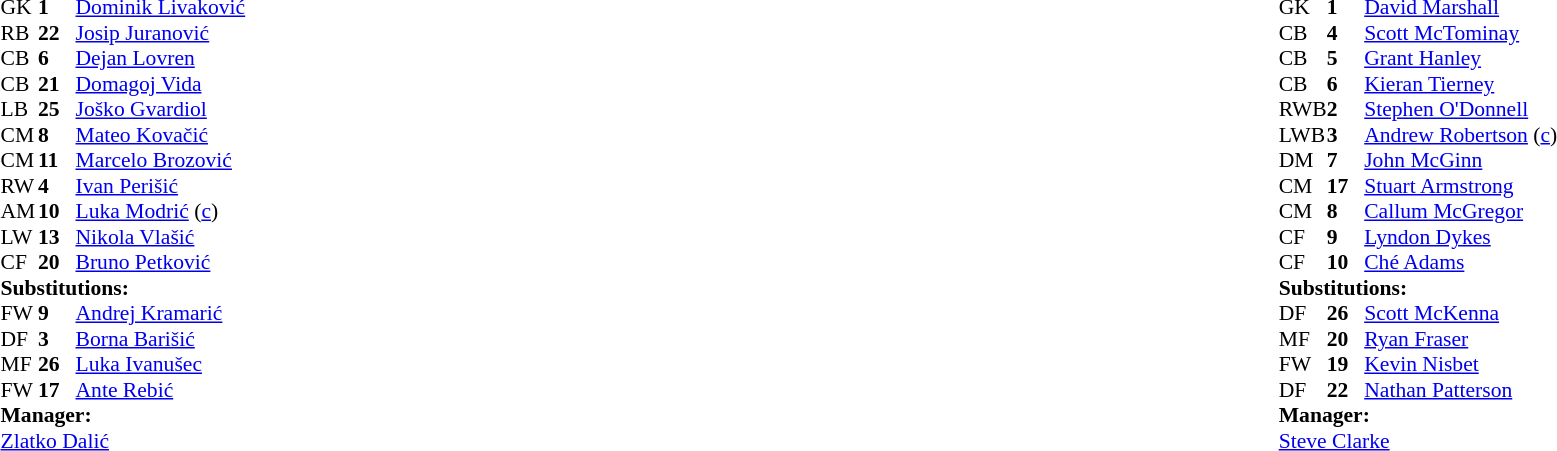<table width="100%">
<tr>
<td valign="top" width="40%"><br><table style="font-size:90%" cellspacing="0" cellpadding="0">
<tr>
<th width=25></th>
<th width=25></th>
</tr>
<tr>
<td>GK</td>
<td><strong>1</strong></td>
<td><a href='#'>Dominik Livaković</a></td>
</tr>
<tr>
<td>RB</td>
<td><strong>22</strong></td>
<td><a href='#'>Josip Juranović</a></td>
</tr>
<tr>
<td>CB</td>
<td><strong>6</strong></td>
<td><a href='#'>Dejan Lovren</a></td>
<td></td>
</tr>
<tr>
<td>CB</td>
<td><strong>21</strong></td>
<td><a href='#'>Domagoj Vida</a></td>
</tr>
<tr>
<td>LB</td>
<td><strong>25</strong></td>
<td><a href='#'>Joško Gvardiol</a></td>
<td></td>
<td></td>
</tr>
<tr>
<td>CM</td>
<td><strong>8</strong></td>
<td><a href='#'>Mateo Kovačić</a></td>
</tr>
<tr>
<td>CM</td>
<td><strong>11</strong></td>
<td><a href='#'>Marcelo Brozović</a></td>
</tr>
<tr>
<td>RW</td>
<td><strong>4</strong></td>
<td><a href='#'>Ivan Perišić</a></td>
<td></td>
<td></td>
</tr>
<tr>
<td>AM</td>
<td><strong>10</strong></td>
<td><a href='#'>Luka Modrić</a> (<a href='#'>c</a>)</td>
</tr>
<tr>
<td>LW</td>
<td><strong>13</strong></td>
<td><a href='#'>Nikola Vlašić</a></td>
<td></td>
<td></td>
</tr>
<tr>
<td>CF</td>
<td><strong>20</strong></td>
<td><a href='#'>Bruno Petković</a></td>
<td></td>
<td></td>
</tr>
<tr>
<td colspan=3><strong>Substitutions:</strong></td>
</tr>
<tr>
<td>FW</td>
<td><strong>9</strong></td>
<td><a href='#'>Andrej Kramarić</a></td>
<td></td>
<td></td>
</tr>
<tr>
<td>DF</td>
<td><strong>3</strong></td>
<td><a href='#'>Borna Barišić</a></td>
<td></td>
<td></td>
</tr>
<tr>
<td>MF</td>
<td><strong>26</strong></td>
<td><a href='#'>Luka Ivanušec</a></td>
<td></td>
<td></td>
</tr>
<tr>
<td>FW</td>
<td><strong>17</strong></td>
<td><a href='#'>Ante Rebić</a></td>
<td></td>
<td></td>
</tr>
<tr>
<td colspan=3><strong>Manager:</strong></td>
</tr>
<tr>
<td colspan=3><a href='#'>Zlatko Dalić</a></td>
</tr>
</table>
</td>
<td valign="top"></td>
<td valign="top" width="50%"><br><table style="font-size:90%; margin:auto" cellspacing="0" cellpadding="0">
<tr>
<th width=25></th>
<th width=25></th>
</tr>
<tr>
<td>GK</td>
<td><strong>1</strong></td>
<td><a href='#'>David Marshall</a></td>
</tr>
<tr>
<td>CB</td>
<td><strong>4</strong></td>
<td><a href='#'>Scott McTominay</a></td>
</tr>
<tr>
<td>CB</td>
<td><strong>5</strong></td>
<td><a href='#'>Grant Hanley</a></td>
<td></td>
<td></td>
</tr>
<tr>
<td>CB</td>
<td><strong>6</strong></td>
<td><a href='#'>Kieran Tierney</a></td>
</tr>
<tr>
<td>RWB</td>
<td><strong>2</strong></td>
<td><a href='#'>Stephen O'Donnell</a></td>
<td></td>
<td></td>
</tr>
<tr>
<td>LWB</td>
<td><strong>3</strong></td>
<td><a href='#'>Andrew Robertson</a> (<a href='#'>c</a>)</td>
</tr>
<tr>
<td>DM</td>
<td><strong>7</strong></td>
<td><a href='#'>John McGinn</a></td>
</tr>
<tr>
<td>CM</td>
<td><strong>17</strong></td>
<td><a href='#'>Stuart Armstrong</a></td>
<td></td>
<td></td>
</tr>
<tr>
<td>CM</td>
<td><strong>8</strong></td>
<td><a href='#'>Callum McGregor</a></td>
</tr>
<tr>
<td>CF</td>
<td><strong>9</strong></td>
<td><a href='#'>Lyndon Dykes</a></td>
</tr>
<tr>
<td>CF</td>
<td><strong>10</strong></td>
<td><a href='#'>Ché Adams</a></td>
<td></td>
<td></td>
</tr>
<tr>
<td colspan=3><strong>Substitutions:</strong></td>
</tr>
<tr>
<td>DF</td>
<td><strong>26</strong></td>
<td><a href='#'>Scott McKenna</a></td>
<td></td>
<td></td>
</tr>
<tr>
<td>MF</td>
<td><strong>20</strong></td>
<td><a href='#'>Ryan Fraser</a></td>
<td></td>
<td></td>
</tr>
<tr>
<td>FW</td>
<td><strong>19</strong></td>
<td><a href='#'>Kevin Nisbet</a></td>
<td></td>
<td></td>
</tr>
<tr>
<td>DF</td>
<td><strong>22</strong></td>
<td><a href='#'>Nathan Patterson</a></td>
<td></td>
<td></td>
</tr>
<tr>
<td colspan=3><strong>Manager:</strong></td>
</tr>
<tr>
<td colspan=3><a href='#'>Steve Clarke</a></td>
</tr>
</table>
</td>
</tr>
</table>
